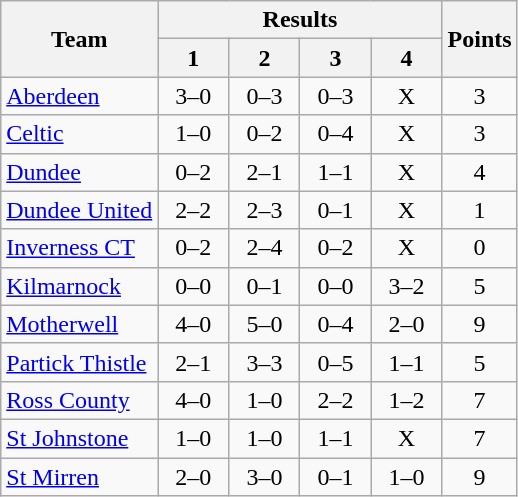<table class="wikitable" style="text-align:center">
<tr>
<th rowspan=2>Team</th>
<th colspan=4>Results</th>
<th rowspan=2>Points</th>
</tr>
<tr>
<th width=40>1</th>
<th width=40>2</th>
<th width=40>3</th>
<th width=40>4</th>
</tr>
<tr>
<td align=left><a href='#'>Aberdeen</a></td>
<td>3–0</td>
<td>0–3</td>
<td>0–3</td>
<td>X</td>
<td>3</td>
</tr>
<tr>
<td align=left><a href='#'>Celtic</a></td>
<td>1–0</td>
<td>0–2</td>
<td>0–4</td>
<td>X</td>
<td>3</td>
</tr>
<tr>
<td align=left><a href='#'>Dundee</a></td>
<td>0–2</td>
<td>2–1</td>
<td>1–1</td>
<td>X</td>
<td>4</td>
</tr>
<tr>
<td align=left><a href='#'>Dundee United</a></td>
<td>2–2</td>
<td>2–3</td>
<td>0–1</td>
<td>X</td>
<td>1</td>
</tr>
<tr>
<td align=left><a href='#'>Inverness CT</a></td>
<td>0–2</td>
<td>2–4</td>
<td>0–2</td>
<td>X</td>
<td>0</td>
</tr>
<tr>
<td align=left><a href='#'>Kilmarnock</a></td>
<td>0–0</td>
<td>0–1</td>
<td>0–0</td>
<td>3–2</td>
<td>5</td>
</tr>
<tr>
<td align=left><a href='#'>Motherwell</a></td>
<td>4–0</td>
<td>5–0</td>
<td>0–4</td>
<td>2–0</td>
<td>9</td>
</tr>
<tr>
<td align=left><a href='#'>Partick Thistle</a></td>
<td>2–1</td>
<td>3–3</td>
<td>0–5</td>
<td>1–1</td>
<td>5</td>
</tr>
<tr>
<td align=left><a href='#'>Ross County</a></td>
<td>4–0</td>
<td>1–0</td>
<td>2–2</td>
<td>1–2</td>
<td>7</td>
</tr>
<tr>
<td align=left><a href='#'>St Johnstone</a></td>
<td>1–0</td>
<td>1–0</td>
<td>1–1</td>
<td>X</td>
<td>7</td>
</tr>
<tr>
<td align=left><a href='#'>St Mirren</a></td>
<td>2–0</td>
<td>3–0</td>
<td>0–1</td>
<td>1–0</td>
<td>9</td>
</tr>
</table>
